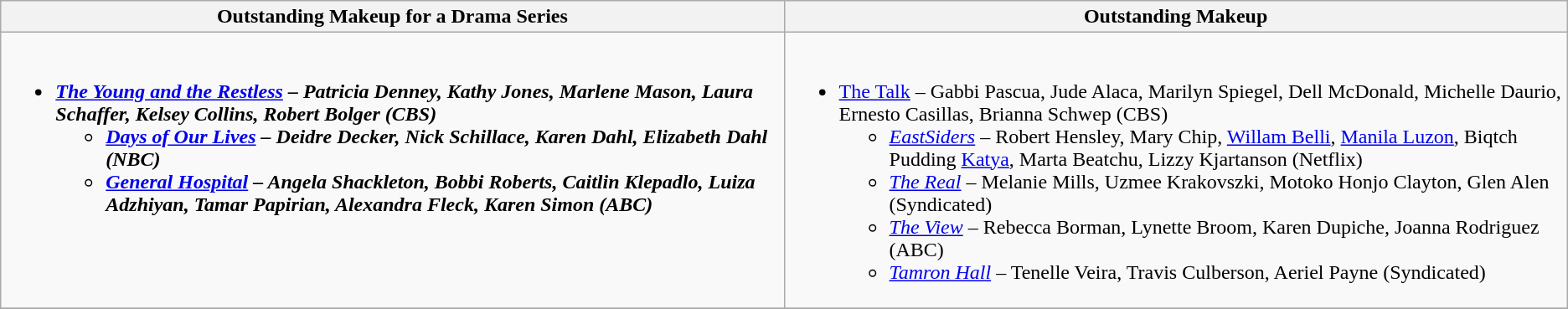<table class=wikitable>
<tr>
<th style="width:50%">Outstanding Makeup for a Drama Series</th>
<th style="width:50%">Outstanding Makeup</th>
</tr>
<tr>
<td valign="top"><br><ul><li><strong><em><a href='#'>The Young and the Restless</a><em> – Patricia Denney, Kathy Jones, Marlene Mason, Laura Schaffer, Kelsey Collins, Robert Bolger (CBS)<strong><ul><li></em><a href='#'>Days of Our Lives</a><em> – Deidre Decker, Nick Schillace, Karen Dahl, Elizabeth Dahl (NBC)</li><li></em><a href='#'>General Hospital</a><em> – Angela Shackleton, Bobbi Roberts, Caitlin Klepadlo, Luiza Adzhiyan, Tamar Papirian, Alexandra Fleck, Karen Simon (ABC)</li></ul></li></ul></td>
<td valign="top"><br><ul><li></em></strong><a href='#'>The Talk</a></em> – Gabbi Pascua, Jude Alaca, Marilyn Spiegel, Dell McDonald, Michelle Daurio, Ernesto Casillas, Brianna Schwep (CBS)</strong><ul><li><em><a href='#'>EastSiders</a></em> – Robert Hensley, Mary Chip, <a href='#'>Willam Belli</a>, <a href='#'>Manila Luzon</a>, Biqtch Pudding <a href='#'>Katya</a>, Marta Beatchu, Lizzy Kjartanson (Netflix)</li><li><em><a href='#'>The Real</a></em> – Melanie Mills, Uzmee Krakovszki, Motoko Honjo Clayton, Glen Alen (Syndicated)</li><li><em><a href='#'>The View</a></em> – Rebecca Borman, Lynette Broom, Karen Dupiche, Joanna Rodriguez (ABC)</li><li><em><a href='#'>Tamron Hall</a></em> – Tenelle Veira, Travis Culberson, Aeriel Payne (Syndicated)</li></ul></li></ul></td>
</tr>
<tr>
</tr>
</table>
